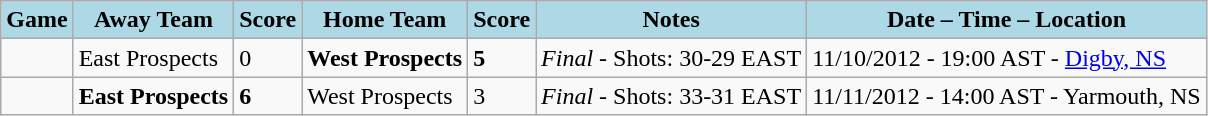<table class="wikitable">
<tr>
<th style="background:lightblue;">Game</th>
<th style="background:lightblue;">Away Team</th>
<th style="background:lightblue;">Score</th>
<th style="background:lightblue;">Home Team</th>
<th style="background:lightblue;">Score</th>
<th style="background:lightblue;">Notes</th>
<th style="background:lightblue;">Date – Time – Location</th>
</tr>
<tr>
<td></td>
<td>East Prospects</td>
<td>0</td>
<td><strong>West Prospects</strong></td>
<td><strong>5</strong></td>
<td><em>Final</em> - Shots: 30-29 EAST</td>
<td>11/10/2012 - 19:00 AST - <a href='#'>Digby, NS</a></td>
</tr>
<tr>
<td></td>
<td><strong>East Prospects</strong></td>
<td><strong>6</strong></td>
<td>West Prospects</td>
<td>3</td>
<td><em>Final</em> - Shots: 33-31 EAST</td>
<td>11/11/2012 - 14:00 AST - Yarmouth, NS</td>
</tr>
</table>
